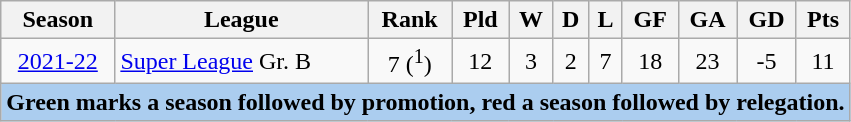<table class="wikitable">
<tr>
<th>Season</th>
<th>League</th>
<th>Rank</th>
<th>Pld</th>
<th>W</th>
<th>D</th>
<th>L</th>
<th>GF</th>
<th>GA</th>
<th>GD</th>
<th>Pts</th>
</tr>
<tr align=center>
<td><a href='#'>2021-22</a></td>
<td align=left><a href='#'>Super League</a> Gr. B</td>
<td>7 (<sup>1</sup>)</td>
<td>12</td>
<td>3</td>
<td>2</td>
<td>7</td>
<td>18</td>
<td>23</td>
<td>-5</td>
<td>11</td>
</tr>
<tr bgcolor=#abcdef>
<td colspan=11 align=center><strong>Green marks a season followed by promotion, red a season followed by relegation.</strong></td>
</tr>
</table>
